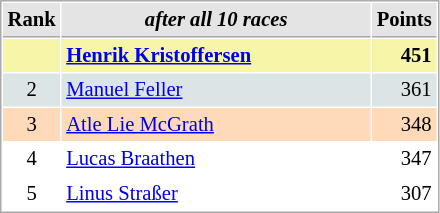<table cellspacing="1" cellpadding="3" style="border:1px solid #aaa; font-size:86%;">
<tr style="background:#e4e4e4;">
<th style="border-bottom:1px solid #aaa; width:10px;">Rank</th>
<th style="border-bottom:1px solid #aaa; width:200px; white-space:nowrap;"><em>after all 10 races</em></th>
<th style="border-bottom:1px solid #aaa; width:20px;">Points</th>
</tr>
<tr style="background:#f7f6a8;">
<td style="text-align:center;"></td>
<td> <strong><a href='#'>Henrik Kristoffersen</a></strong></td>
<td align="right"><strong>451</strong></td>
</tr>
<tr style="background:#dce5e5;">
<td style="text-align:center;">2</td>
<td> <a href='#'>Manuel Feller</a></td>
<td align="right">361</td>
</tr>
<tr style="background:#ffdab9;">
<td style="text-align:center;">3</td>
<td> <a href='#'>Atle Lie McGrath</a></td>
<td align="right">348</td>
</tr>
<tr>
<td style="text-align:center;">4</td>
<td> <a href='#'>Lucas Braathen</a></td>
<td align="right">347</td>
</tr>
<tr>
<td style="text-align:center;">5</td>
<td> <a href='#'>Linus Straßer</a></td>
<td align="right">307</td>
</tr>
</table>
